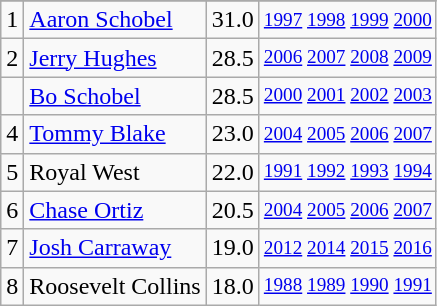<table class="wikitable">
<tr>
</tr>
<tr>
<td>1</td>
<td><a href='#'>Aaron Schobel</a></td>
<td>31.0</td>
<td style="font-size:80%;"><a href='#'>1997</a> <a href='#'>1998</a> <a href='#'>1999</a> <a href='#'>2000</a></td>
</tr>
<tr>
<td>2</td>
<td><a href='#'>Jerry Hughes</a></td>
<td>28.5</td>
<td style="font-size:80%;"><a href='#'>2006</a> <a href='#'>2007</a> <a href='#'>2008</a> <a href='#'>2009</a></td>
</tr>
<tr>
<td></td>
<td><a href='#'>Bo Schobel</a></td>
<td>28.5</td>
<td style="font-size:80%;"><a href='#'>2000</a> <a href='#'>2001</a> <a href='#'>2002</a> <a href='#'>2003</a></td>
</tr>
<tr>
<td>4</td>
<td><a href='#'>Tommy Blake</a></td>
<td>23.0</td>
<td style="font-size:80%;"><a href='#'>2004</a> <a href='#'>2005</a> <a href='#'>2006</a> <a href='#'>2007</a></td>
</tr>
<tr>
<td>5</td>
<td>Royal West</td>
<td>22.0</td>
<td style="font-size:80%;"><a href='#'>1991</a> <a href='#'>1992</a> <a href='#'>1993</a> <a href='#'>1994</a></td>
</tr>
<tr>
<td>6</td>
<td><a href='#'>Chase Ortiz</a></td>
<td>20.5</td>
<td style="font-size:80%;"><a href='#'>2004</a> <a href='#'>2005</a> <a href='#'>2006</a> <a href='#'>2007</a></td>
</tr>
<tr>
<td>7</td>
<td><a href='#'>Josh Carraway</a></td>
<td>19.0</td>
<td style="font-size:80%;"><a href='#'>2012</a> <a href='#'>2014</a> <a href='#'>2015</a> <a href='#'>2016</a></td>
</tr>
<tr>
<td>8</td>
<td>Roosevelt Collins</td>
<td>18.0</td>
<td style="font-size:80%;"><a href='#'>1988</a> <a href='#'>1989</a> <a href='#'>1990</a> <a href='#'>1991</a></td>
</tr>
</table>
